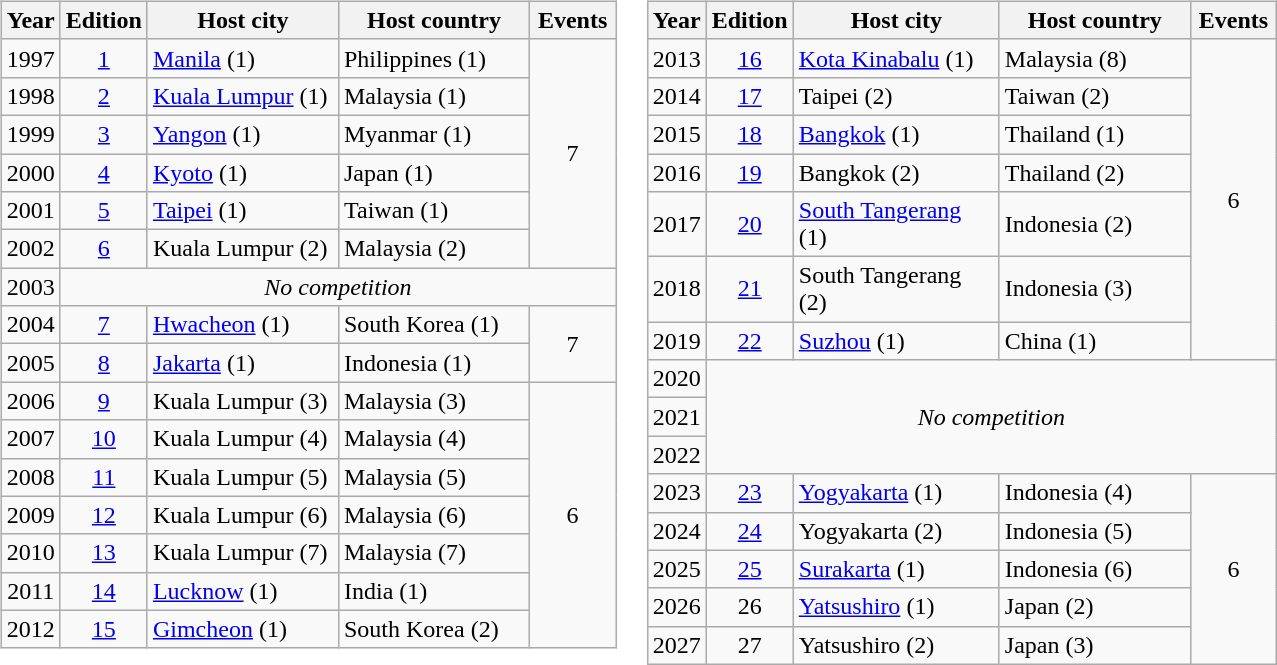<table>
<tr>
<td valign=top><br><table class="wikitable" style="font-size:100%">
<tr>
<th width=30>Year</th>
<th width=30>Edition</th>
<th width=120>Host city</th>
<th width=120>Host country</th>
<th width=50>Events</th>
</tr>
<tr>
<td align=center>1997</td>
<td align=center><a href='#'>1</a></td>
<td><a href='#'>Manila</a> (1)</td>
<td>Philippines (1)</td>
<td rowspan="6" align=center>7</td>
</tr>
<tr>
<td align=center>1998</td>
<td align=center><a href='#'>2</a></td>
<td><a href='#'>Kuala Lumpur</a> (1)</td>
<td>Malaysia (1)</td>
</tr>
<tr>
<td align=center>1999</td>
<td align=center><a href='#'>3</a></td>
<td><a href='#'>Yangon</a> (1)</td>
<td>Myanmar (1)</td>
</tr>
<tr>
<td align=center>2000</td>
<td align=center><a href='#'>4</a></td>
<td><a href='#'>Kyoto</a> (1)</td>
<td>Japan (1)</td>
</tr>
<tr>
<td align=center>2001</td>
<td align=center><a href='#'>5</a></td>
<td><a href='#'>Taipei</a> (1)</td>
<td>Taiwan (1)</td>
</tr>
<tr>
<td align=center>2002</td>
<td align=center><a href='#'>6</a></td>
<td>Kuala Lumpur (2)</td>
<td>Malaysia (2)</td>
</tr>
<tr>
<td align=center>2003</td>
<td colspan="4" align=center><em>No competition</em></td>
</tr>
<tr>
<td align=center>2004</td>
<td align=center><a href='#'>7</a></td>
<td><a href='#'>Hwacheon</a> (1)</td>
<td>South Korea (1)</td>
<td rowspan="2" align=center>7</td>
</tr>
<tr>
<td align=center>2005</td>
<td align=center><a href='#'>8</a></td>
<td><a href='#'>Jakarta</a> (1)</td>
<td>Indonesia (1)</td>
</tr>
<tr>
<td align=center>2006</td>
<td align=center><a href='#'>9</a></td>
<td>Kuala Lumpur (3)</td>
<td>Malaysia (3)</td>
<td rowspan="7" align=center>6</td>
</tr>
<tr>
<td align=center>2007</td>
<td align=center><a href='#'>10</a></td>
<td>Kuala Lumpur (4)</td>
<td>Malaysia (4)</td>
</tr>
<tr>
<td align=center>2008</td>
<td align=center><a href='#'>11</a></td>
<td>Kuala Lumpur (5)</td>
<td>Malaysia (5)</td>
</tr>
<tr>
<td align=center>2009</td>
<td align=center><a href='#'>12</a></td>
<td>Kuala Lumpur (6)</td>
<td>Malaysia (6)</td>
</tr>
<tr>
<td align=center>2010</td>
<td align=center><a href='#'>13</a></td>
<td>Kuala Lumpur (7)</td>
<td>Malaysia (7)</td>
</tr>
<tr>
<td align=center>2011</td>
<td align=center><a href='#'>14</a></td>
<td><a href='#'>Lucknow</a> (1)</td>
<td>India (1)</td>
</tr>
<tr>
<td align=center>2012</td>
<td align=center><a href='#'>15</a></td>
<td><a href='#'>Gimcheon</a> (1)</td>
<td>South Korea (2)</td>
</tr>
</table>
</td>
<td valign=top><br><table class="wikitable" style="font-size:100%">
<tr>
<th width=30>Year</th>
<th width=30>Edition</th>
<th width=130>Host city</th>
<th width=120>Host country</th>
<th width=50>Events</th>
</tr>
<tr>
<td align=center>2013</td>
<td align=center><a href='#'>16</a></td>
<td><a href='#'>Kota Kinabalu</a> (1)</td>
<td>Malaysia (8)</td>
<td rowspan="7" align=center>6</td>
</tr>
<tr>
<td align=center>2014</td>
<td align=center><a href='#'>17</a></td>
<td>Taipei (2)</td>
<td>Taiwan (2)</td>
</tr>
<tr>
<td align=center>2015</td>
<td align=center><a href='#'>18</a></td>
<td><a href='#'>Bangkok</a> (1)</td>
<td>Thailand (1)</td>
</tr>
<tr>
<td align=center>2016</td>
<td align=center><a href='#'>19</a></td>
<td>Bangkok (2)</td>
<td>Thailand (2)</td>
</tr>
<tr>
<td align=center>2017</td>
<td align=center><a href='#'>20</a></td>
<td><a href='#'>South Tangerang</a> (1)</td>
<td>Indonesia (2)</td>
</tr>
<tr>
<td align=center>2018</td>
<td align=center><a href='#'>21</a></td>
<td>South Tangerang (2)</td>
<td>Indonesia (3)</td>
</tr>
<tr>
<td align=center>2019</td>
<td align=center><a href='#'>22</a></td>
<td><a href='#'>Suzhou</a> (1)</td>
<td>China (1)</td>
</tr>
<tr>
<td>2020</td>
<td rowspan="3" colspan="4" align=center><em>No competition</em></td>
</tr>
<tr>
<td>2021</td>
</tr>
<tr>
<td>2022</td>
</tr>
<tr>
<td align=center>2023</td>
<td align=center><a href='#'>23</a></td>
<td><a href='#'>Yogyakarta</a> (1)</td>
<td>Indonesia (4)</td>
<td rowspan="5" align="center">6</td>
</tr>
<tr>
<td align=center>2024</td>
<td align=center><a href='#'>24</a></td>
<td>Yogyakarta (2)</td>
<td>Indonesia (5)</td>
</tr>
<tr>
<td align=center>2025</td>
<td align=center><a href='#'>25</a></td>
<td><a href='#'>Surakarta</a> (1)</td>
<td>Indonesia (6)</td>
</tr>
<tr>
<td align=center>2026</td>
<td align=center>26</td>
<td><a href='#'>Yatsushiro</a> (1)</td>
<td>Japan (2)</td>
</tr>
<tr>
<td align=center>2027</td>
<td align=center>27</td>
<td>Yatsushiro (2)</td>
<td>Japan (3)</td>
</tr>
</table>
</td>
</tr>
</table>
